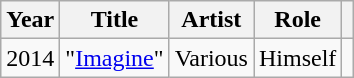<table class="wikitable">
<tr>
<th>Year</th>
<th>Title</th>
<th>Artist</th>
<th>Role</th>
<th></th>
</tr>
<tr>
<td>2014</td>
<td>"<a href='#'>Imagine</a>" </td>
<td>Various</td>
<td>Himself</td>
<td style="text-align: center;"></td>
</tr>
</table>
